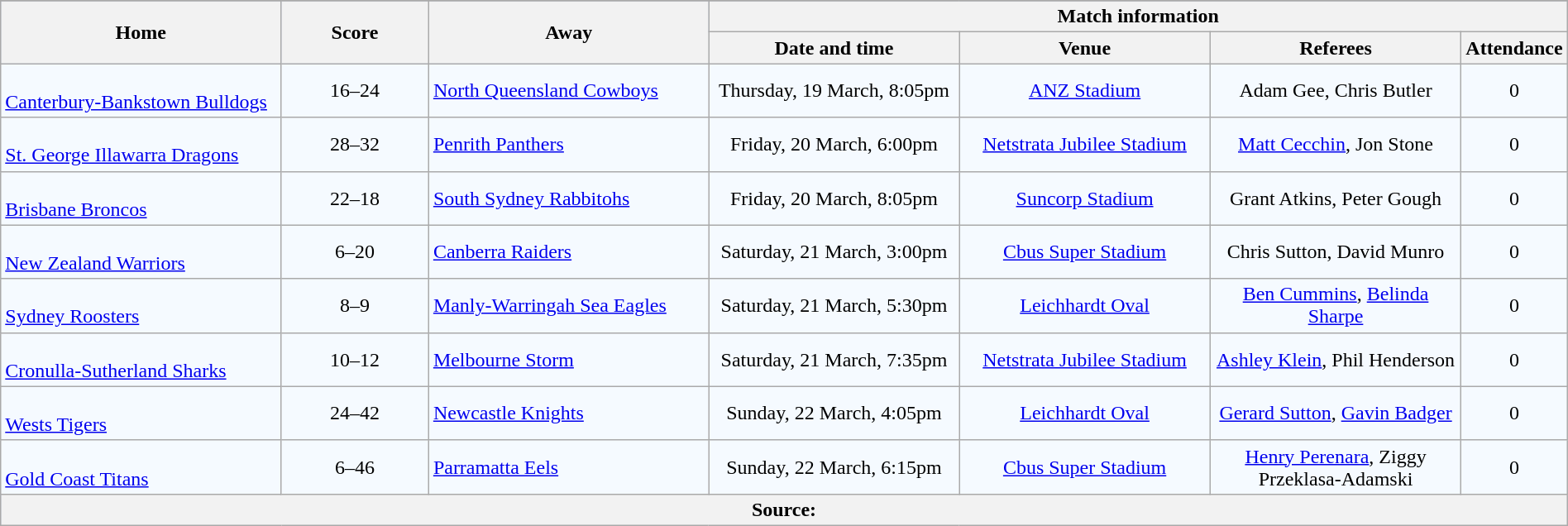<table class="wikitable" style="border-collapse:collapse; text-align:center; width:100%;">
<tr style="background:#c1d8ff;">
</tr>
<tr style="background:#c1d8ff;">
<th rowspan="2" style="width:19%;">Home</th>
<th rowspan="2" style="width:10%;">Score</th>
<th rowspan="2" style="width:19%;">Away</th>
<th colspan="6">Match information</th>
</tr>
<tr style="background:#efefef;">
<th width=17%>Date and time</th>
<th width=17%>Venue</th>
<th width=17%>Referees</th>
<th width=5%>Attendance</th>
</tr>
<tr style="text-align:center; background:#f5faff;">
<td align="left"><br> <a href='#'>Canterbury-Bankstown Bulldogs</a></td>
<td>16–24</td>
<td align="left"> <a href='#'>North Queensland Cowboys</a></td>
<td>Thursday, 19 March, 8:05pm</td>
<td><a href='#'>ANZ Stadium</a></td>
<td>Adam Gee, Chris Butler</td>
<td>0</td>
</tr>
<tr style="text-align:center; background:#f5faff;">
<td align="left"><br> <a href='#'>St. George Illawarra Dragons</a></td>
<td>28–32</td>
<td align="left"> <a href='#'>Penrith Panthers</a></td>
<td>Friday, 20 March, 6:00pm</td>
<td><a href='#'>Netstrata Jubilee Stadium</a></td>
<td><a href='#'>Matt Cecchin</a>, Jon Stone</td>
<td>0</td>
</tr>
<tr style="text-align:center; background:#f5faff;">
<td align="left"><br> <a href='#'>Brisbane Broncos</a></td>
<td>22–18</td>
<td align="left"> <a href='#'>South Sydney Rabbitohs</a></td>
<td>Friday, 20 March, 8:05pm</td>
<td><a href='#'>Suncorp Stadium</a></td>
<td>Grant Atkins, Peter Gough</td>
<td>0</td>
</tr>
<tr style="text-align:center; background:#f5faff;">
<td align="left"><br> <a href='#'>New Zealand Warriors</a></td>
<td>6–20</td>
<td align="left"> <a href='#'>Canberra Raiders</a></td>
<td>Saturday, 21 March, 3:00pm</td>
<td><a href='#'>Cbus Super Stadium</a></td>
<td>Chris Sutton, David Munro</td>
<td>0</td>
</tr>
<tr style="text-align:center; background:#f5faff;">
<td align="left"><br> <a href='#'>Sydney Roosters</a></td>
<td>8–9</td>
<td align="left"> <a href='#'>Manly-Warringah Sea Eagles</a></td>
<td>Saturday, 21 March, 5:30pm</td>
<td><a href='#'>Leichhardt Oval</a></td>
<td><a href='#'>Ben Cummins</a>, <a href='#'>Belinda Sharpe</a></td>
<td>0</td>
</tr>
<tr style="text-align:center; background:#f5faff;">
<td align="left"><br> <a href='#'>Cronulla-Sutherland Sharks</a></td>
<td>10–12</td>
<td align="left"> <a href='#'>Melbourne Storm</a></td>
<td>Saturday, 21 March, 7:35pm</td>
<td><a href='#'>Netstrata Jubilee Stadium</a></td>
<td><a href='#'>Ashley Klein</a>, Phil Henderson</td>
<td>0</td>
</tr>
<tr style="text-align:center; background:#f5faff;">
<td align="left"><br> <a href='#'>Wests Tigers</a></td>
<td>24–42</td>
<td align="left"> <a href='#'>Newcastle Knights</a></td>
<td>Sunday, 22 March, 4:05pm</td>
<td><a href='#'>Leichhardt Oval</a></td>
<td><a href='#'>Gerard Sutton</a>, <a href='#'>Gavin Badger</a></td>
<td>0</td>
</tr>
<tr style="text-align:center; background:#f5faff;">
<td align="left"><br> <a href='#'>Gold Coast Titans</a></td>
<td>6–46</td>
<td align="left"> <a href='#'>Parramatta Eels</a></td>
<td>Sunday, 22 March, 6:15pm</td>
<td><a href='#'>Cbus Super Stadium</a></td>
<td><a href='#'>Henry Perenara</a>, Ziggy Przeklasa-Adamski</td>
<td>0</td>
</tr>
<tr style="background:#c1d8ff;">
<th colspan="7">Source:</th>
</tr>
</table>
